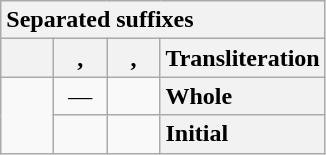<table class="wikitable" style="text-align: center; display: inline-table;">
<tr>
<th colspan="4" style="text-align: left">Separated suffixes</th>
</tr>
<tr>
<th style="min-width: 1.75em"></th>
<th style="min-width: 1.75em">, </th>
<th style="min-width: 1.75em">, </th>
<th style="text-align: left">Transliteration</th>
</tr>
<tr>
<td rowspan="2"></td>
<td>—</td>
<td></td>
<th style="text-align: left">Whole</th>
</tr>
<tr>
<td></td>
<td></td>
<th style="text-align: left">Initial</th>
</tr>
</table>
